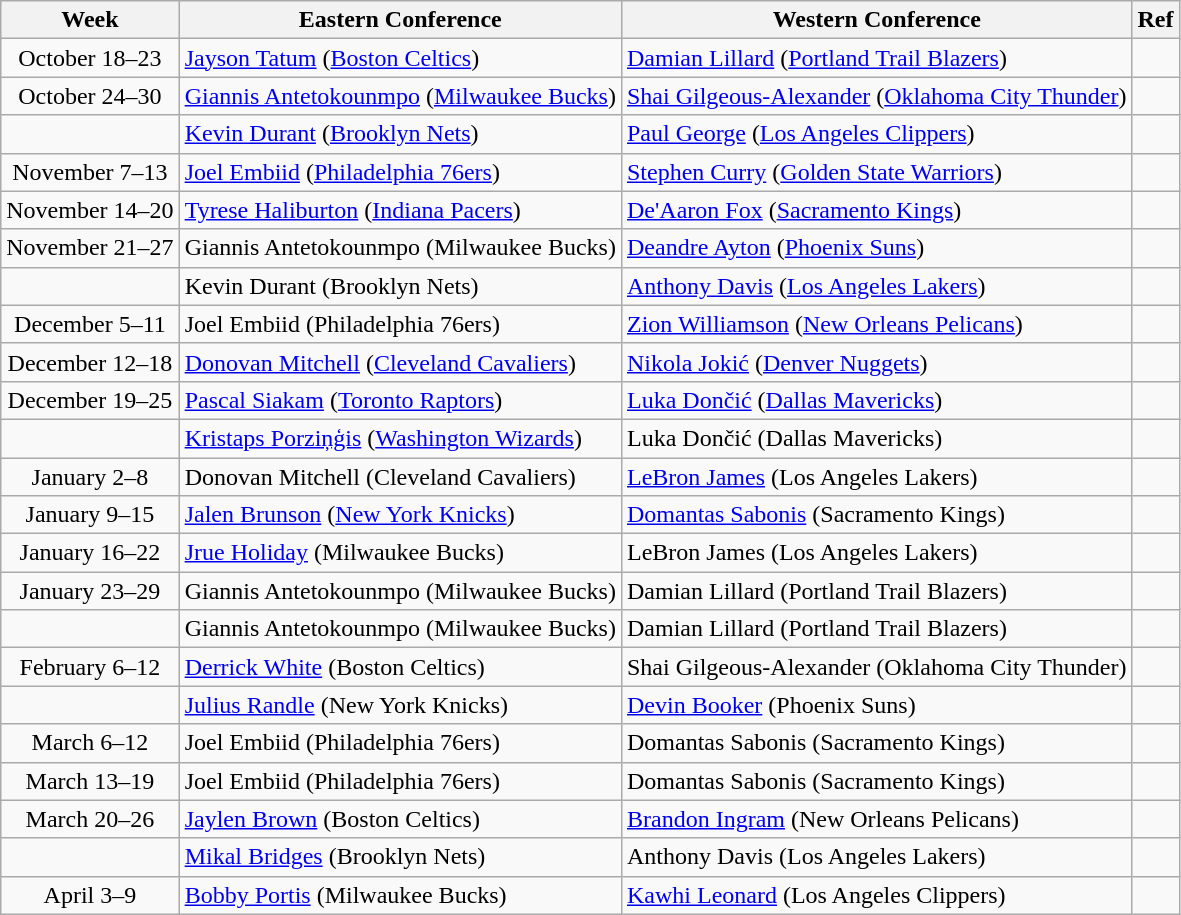<table class="wikitable sortable" style="text-align:left;">
<tr>
<th>Week</th>
<th>Eastern Conference</th>
<th>Western Conference</th>
<th class=unsortable>Ref</th>
</tr>
<tr>
<td style="text-align:center;">October 18–23</td>
<td><a href='#'>Jayson Tatum</a> (<a href='#'>Boston Celtics</a>) </td>
<td><a href='#'>Damian Lillard</a> (<a href='#'>Portland Trail Blazers</a>) </td>
<td style="text-align:center;"></td>
</tr>
<tr>
<td style="text-align:center;">October 24–30</td>
<td><a href='#'>Giannis Antetokounmpo</a> (<a href='#'>Milwaukee Bucks</a>) </td>
<td><a href='#'>Shai Gilgeous-Alexander</a> (<a href='#'>Oklahoma City Thunder</a>) </td>
<td style="text-align:center;"></td>
</tr>
<tr>
<td style="text-align:center;"></td>
<td><a href='#'>Kevin Durant</a> (<a href='#'>Brooklyn Nets</a>) </td>
<td><a href='#'>Paul George</a> (<a href='#'>Los Angeles Clippers</a>) </td>
<td style="text-align:center;"></td>
</tr>
<tr>
<td style="text-align:center;">November 7–13</td>
<td><a href='#'>Joel Embiid</a> (<a href='#'>Philadelphia 76ers</a>) </td>
<td><a href='#'>Stephen Curry</a> (<a href='#'>Golden State Warriors</a>) </td>
<td style="text-align:center;"></td>
</tr>
<tr>
<td style="text-align:center;">November 14–20</td>
<td><a href='#'>Tyrese Haliburton</a> (<a href='#'>Indiana Pacers</a>) </td>
<td><a href='#'>De'Aaron Fox</a> (<a href='#'>Sacramento Kings</a>) </td>
<td style="text-align:center;"></td>
</tr>
<tr>
<td style="text-align:center;">November 21–27</td>
<td>Giannis Antetokounmpo (Milwaukee Bucks) </td>
<td><a href='#'>Deandre Ayton</a> (<a href='#'>Phoenix Suns</a>) </td>
<td style="text-align:center;"></td>
</tr>
<tr>
<td style="text-align:center;"></td>
<td>Kevin Durant (Brooklyn Nets) </td>
<td><a href='#'>Anthony Davis</a> (<a href='#'>Los Angeles Lakers</a>) </td>
<td style="text-align:center;"></td>
</tr>
<tr>
<td style="text-align:center;">December 5–11</td>
<td>Joel Embiid (Philadelphia 76ers) </td>
<td><a href='#'>Zion Williamson</a> (<a href='#'>New Orleans Pelicans</a>) </td>
<td style="text-align:center;"></td>
</tr>
<tr>
<td style="text-align:center;">December 12–18</td>
<td><a href='#'>Donovan Mitchell</a> (<a href='#'>Cleveland Cavaliers</a>) </td>
<td><a href='#'>Nikola Jokić</a> (<a href='#'>Denver Nuggets</a>) </td>
<td style="text-align:center;"></td>
</tr>
<tr>
<td style="text-align:center;">December 19–25</td>
<td><a href='#'>Pascal Siakam</a> (<a href='#'>Toronto Raptors</a>) </td>
<td><a href='#'>Luka Dončić</a> (<a href='#'>Dallas Mavericks</a>) </td>
<td style="text-align:center;"></td>
</tr>
<tr>
<td style="text-align:center;"></td>
<td><a href='#'>Kristaps Porziņģis</a> (<a href='#'>Washington Wizards</a>) </td>
<td>Luka Dončić (Dallas Mavericks) </td>
<td style="text-align:center;"></td>
</tr>
<tr>
<td style="text-align:center;">January 2–8</td>
<td>Donovan Mitchell (Cleveland Cavaliers) </td>
<td><a href='#'>LeBron James</a> (Los Angeles Lakers) </td>
<td style="text-align:center;"></td>
</tr>
<tr>
<td style="text-align:center;">January 9–15</td>
<td><a href='#'>Jalen Brunson</a> (<a href='#'>New York Knicks</a>) </td>
<td><a href='#'>Domantas Sabonis</a> (Sacramento Kings) </td>
<td style="text-align:center;"></td>
</tr>
<tr>
<td style="text-align:center;">January 16–22</td>
<td><a href='#'>Jrue Holiday</a> (Milwaukee Bucks) </td>
<td>LeBron James (Los Angeles Lakers) </td>
<td style="text-align:center;"></td>
</tr>
<tr>
<td style="text-align:center;">January 23–29</td>
<td>Giannis Antetokounmpo (Milwaukee Bucks) </td>
<td>Damian Lillard (Portland Trail Blazers) </td>
<td style="text-align:center;"></td>
</tr>
<tr>
<td style="text-align:center;"></td>
<td>Giannis Antetokounmpo (Milwaukee Bucks) </td>
<td>Damian Lillard (Portland Trail Blazers) </td>
<td style="text-align:center;"></td>
</tr>
<tr>
<td style="text-align:center;">February 6–12</td>
<td><a href='#'>Derrick White</a>  (Boston Celtics) </td>
<td>Shai Gilgeous-Alexander (Oklahoma City Thunder) </td>
<td style="text-align:center;"></td>
</tr>
<tr>
<td style="text-align:center;"></td>
<td><a href='#'>Julius Randle</a>  (New York Knicks) </td>
<td><a href='#'>Devin Booker</a> (Phoenix Suns) </td>
<td style="text-align:center;"></td>
</tr>
<tr>
<td style="text-align:center;">March 6–12</td>
<td>Joel Embiid (Philadelphia 76ers) </td>
<td>Domantas Sabonis (Sacramento Kings) </td>
<td style="text-align:center;"></td>
</tr>
<tr>
<td style="text-align:center;">March 13–19</td>
<td>Joel Embiid (Philadelphia 76ers) </td>
<td>Domantas Sabonis (Sacramento Kings) </td>
<td style="text-align:center;"></td>
</tr>
<tr>
<td style="text-align:center;">March 20–26</td>
<td><a href='#'>Jaylen Brown</a> (Boston Celtics) </td>
<td><a href='#'>Brandon Ingram</a> (New Orleans Pelicans) </td>
<td style="text-align:center;"></td>
</tr>
<tr>
<td style="text-align:center;"></td>
<td><a href='#'>Mikal Bridges</a> (Brooklyn Nets) </td>
<td>Anthony Davis (Los Angeles Lakers) </td>
<td style="text-align:center;"></td>
</tr>
<tr>
<td style="text-align:center;">April 3–9</td>
<td><a href='#'>Bobby Portis</a> (Milwaukee Bucks) </td>
<td><a href='#'>Kawhi Leonard</a> (Los Angeles Clippers) </td>
<td style="text-align:center;"></td>
</tr>
</table>
